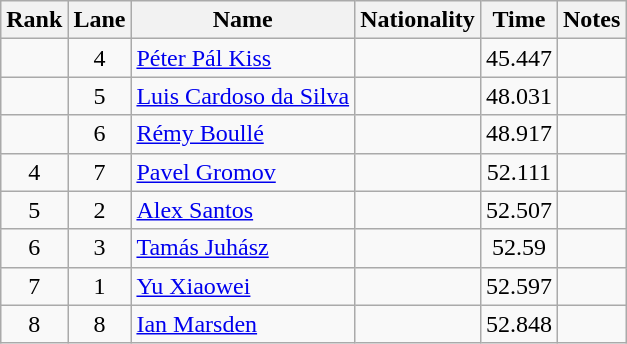<table class="wikitable" style="text-align:center;">
<tr>
<th>Rank</th>
<th>Lane</th>
<th>Name</th>
<th>Nationality</th>
<th>Time</th>
<th>Notes</th>
</tr>
<tr>
<td></td>
<td>4</td>
<td align=left><a href='#'>Péter Pál Kiss</a></td>
<td align=left></td>
<td>45.447</td>
<td></td>
</tr>
<tr>
<td></td>
<td>5</td>
<td align=left><a href='#'>Luis Cardoso da Silva</a></td>
<td align=left></td>
<td>48.031</td>
<td></td>
</tr>
<tr>
<td></td>
<td>6</td>
<td align=left><a href='#'>Rémy Boullé</a></td>
<td align=left></td>
<td>48.917</td>
<td></td>
</tr>
<tr>
<td>4</td>
<td>7</td>
<td align=left><a href='#'>Pavel Gromov</a></td>
<td align=left></td>
<td>52.111</td>
<td></td>
</tr>
<tr>
<td>5</td>
<td>2</td>
<td align=left><a href='#'>Alex Santos</a></td>
<td align=left></td>
<td>52.507</td>
<td></td>
</tr>
<tr>
<td>6</td>
<td>3</td>
<td align=left><a href='#'>Tamás Juhász</a></td>
<td align=left></td>
<td>52.59</td>
<td></td>
</tr>
<tr>
<td>7</td>
<td>1</td>
<td align=left><a href='#'>Yu Xiaowei</a></td>
<td align=left></td>
<td>52.597</td>
<td></td>
</tr>
<tr>
<td>8</td>
<td>8</td>
<td align=left><a href='#'>Ian Marsden</a></td>
<td align=left></td>
<td>52.848</td>
<td></td>
</tr>
</table>
